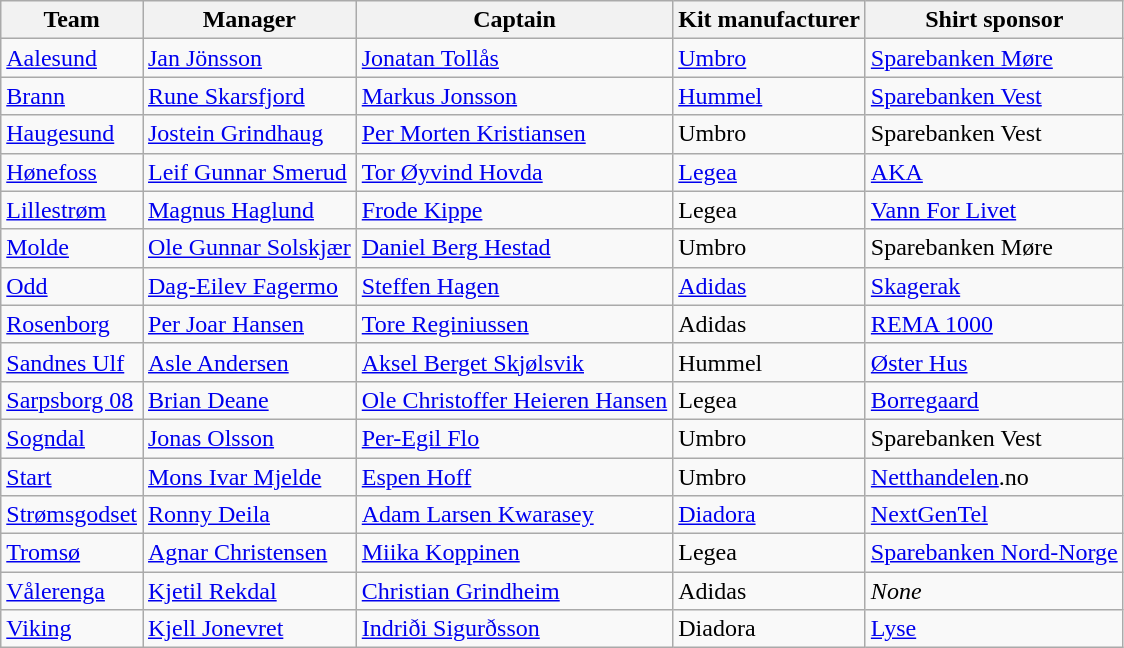<table class="wikitable sortable" style="text-align: left;">
<tr>
<th>Team</th>
<th>Manager</th>
<th>Captain</th>
<th>Kit manufacturer</th>
<th>Shirt sponsor</th>
</tr>
<tr>
<td><a href='#'>Aalesund</a></td>
<td> <a href='#'>Jan Jönsson</a></td>
<td> <a href='#'>Jonatan Tollås</a></td>
<td><a href='#'>Umbro</a></td>
<td><a href='#'>Sparebanken Møre</a></td>
</tr>
<tr>
<td><a href='#'>Brann</a></td>
<td> <a href='#'>Rune Skarsfjord</a></td>
<td> <a href='#'>Markus Jonsson</a></td>
<td><a href='#'>Hummel</a></td>
<td><a href='#'>Sparebanken Vest</a></td>
</tr>
<tr>
<td><a href='#'>Haugesund</a></td>
<td> <a href='#'>Jostein Grindhaug</a></td>
<td> <a href='#'>Per Morten Kristiansen</a></td>
<td>Umbro</td>
<td>Sparebanken Vest</td>
</tr>
<tr>
<td><a href='#'>Hønefoss</a></td>
<td> <a href='#'>Leif Gunnar Smerud</a></td>
<td> <a href='#'>Tor Øyvind Hovda</a></td>
<td><a href='#'>Legea</a></td>
<td><a href='#'>AKA</a></td>
</tr>
<tr>
<td><a href='#'>Lillestrøm</a></td>
<td> <a href='#'>Magnus Haglund</a></td>
<td> <a href='#'>Frode Kippe</a></td>
<td>Legea</td>
<td><a href='#'>Vann For Livet</a></td>
</tr>
<tr>
<td><a href='#'>Molde</a></td>
<td> <a href='#'>Ole Gunnar Solskjær</a></td>
<td> <a href='#'>Daniel Berg Hestad</a></td>
<td>Umbro</td>
<td>Sparebanken Møre</td>
</tr>
<tr>
<td><a href='#'>Odd</a></td>
<td> <a href='#'>Dag-Eilev Fagermo</a></td>
<td> <a href='#'>Steffen Hagen</a></td>
<td><a href='#'>Adidas</a></td>
<td><a href='#'>Skagerak</a></td>
</tr>
<tr>
<td><a href='#'>Rosenborg</a></td>
<td> <a href='#'>Per Joar Hansen</a></td>
<td> <a href='#'>Tore Reginiussen</a></td>
<td>Adidas</td>
<td><a href='#'>REMA 1000</a></td>
</tr>
<tr>
<td><a href='#'>Sandnes Ulf</a></td>
<td> <a href='#'>Asle Andersen</a></td>
<td> <a href='#'>Aksel Berget Skjølsvik</a></td>
<td>Hummel</td>
<td><a href='#'>Øster Hus</a></td>
</tr>
<tr>
<td><a href='#'>Sarpsborg 08</a></td>
<td> <a href='#'>Brian Deane</a></td>
<td> <a href='#'>Ole Christoffer Heieren Hansen</a></td>
<td>Legea</td>
<td><a href='#'>Borregaard</a></td>
</tr>
<tr>
<td><a href='#'>Sogndal</a></td>
<td> <a href='#'>Jonas Olsson</a></td>
<td> <a href='#'>Per-Egil Flo</a></td>
<td>Umbro</td>
<td>Sparebanken Vest</td>
</tr>
<tr>
<td><a href='#'>Start</a></td>
<td> <a href='#'>Mons Ivar Mjelde</a></td>
<td> <a href='#'>Espen Hoff</a></td>
<td>Umbro</td>
<td><a href='#'>Netthandelen</a>.no</td>
</tr>
<tr>
<td><a href='#'>Strømsgodset</a></td>
<td> <a href='#'>Ronny Deila</a></td>
<td> <a href='#'>Adam Larsen Kwarasey</a></td>
<td><a href='#'>Diadora</a></td>
<td><a href='#'>NextGenTel</a></td>
</tr>
<tr>
<td><a href='#'>Tromsø</a></td>
<td> <a href='#'>Agnar Christensen</a></td>
<td> <a href='#'>Miika Koppinen</a></td>
<td>Legea</td>
<td><a href='#'>Sparebanken Nord-Norge</a></td>
</tr>
<tr>
<td><a href='#'>Vålerenga</a></td>
<td> <a href='#'>Kjetil Rekdal</a></td>
<td> <a href='#'>Christian Grindheim</a></td>
<td>Adidas</td>
<td><em>None</em></td>
</tr>
<tr>
<td><a href='#'>Viking</a></td>
<td> <a href='#'>Kjell Jonevret</a></td>
<td> <a href='#'>Indriði Sigurðsson</a></td>
<td>Diadora</td>
<td><a href='#'>Lyse</a></td>
</tr>
</table>
